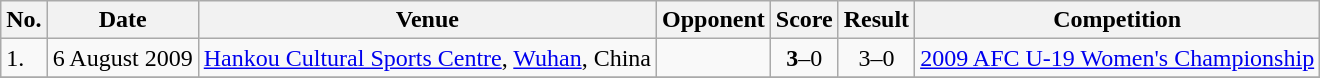<table class="wikitable">
<tr>
<th>No.</th>
<th>Date</th>
<th>Venue</th>
<th>Opponent</th>
<th>Score</th>
<th>Result</th>
<th>Competition</th>
</tr>
<tr>
<td>1.</td>
<td>6 August 2009</td>
<td><a href='#'>Hankou Cultural Sports Centre</a>, <a href='#'>Wuhan</a>, China</td>
<td></td>
<td align=center><strong>3</strong>–0</td>
<td align=center>3–0</td>
<td><a href='#'>2009 AFC U-19 Women's Championship</a></td>
</tr>
<tr>
</tr>
</table>
